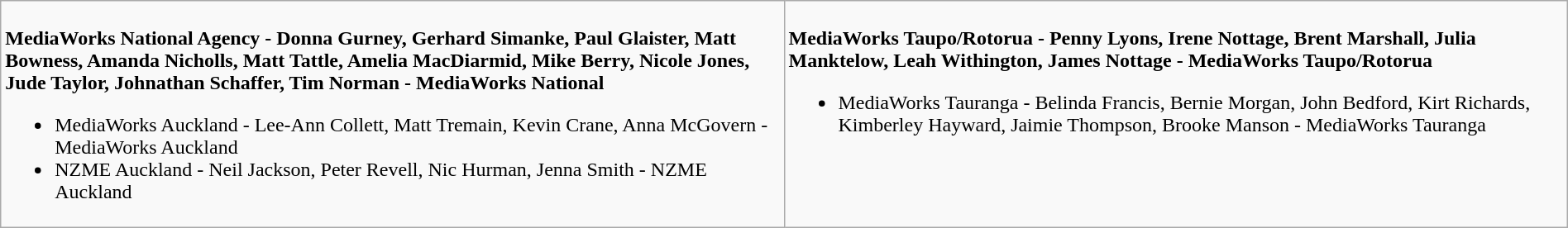<table class=wikitable width="100%">
<tr>
<td valign="top" width="50%"><br>
<strong>MediaWorks National Agency - Donna Gurney, Gerhard Simanke, Paul Glaister, Matt Bowness, Amanda Nicholls, Matt Tattle, Amelia MacDiarmid, Mike Berry, Nicole Jones, Jude Taylor, Johnathan Schaffer, Tim Norman - MediaWorks National</strong><ul><li>MediaWorks Auckland - Lee-Ann Collett, Matt Tremain, Kevin Crane, Anna McGovern - MediaWorks Auckland</li><li>NZME Auckland - Neil Jackson, Peter Revell, Nic Hurman, Jenna Smith - NZME Auckland</li></ul></td>
<td valign="top"  width="50%"><br>
<strong>MediaWorks Taupo/Rotorua - Penny Lyons, Irene Nottage, Brent Marshall, Julia Manktelow, Leah Withington, James Nottage - MediaWorks Taupo/Rotorua</strong><ul><li>MediaWorks Tauranga - Belinda Francis, Bernie Morgan, John Bedford, Kirt Richards, Kimberley Hayward, Jaimie Thompson, Brooke Manson - MediaWorks Tauranga</li></ul></td>
</tr>
</table>
